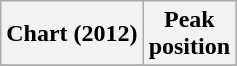<table class="wikitable plainrowheaders">
<tr>
<th scope="col">Chart (2012)</th>
<th scope="col">Peak<br>position</th>
</tr>
<tr>
</tr>
</table>
